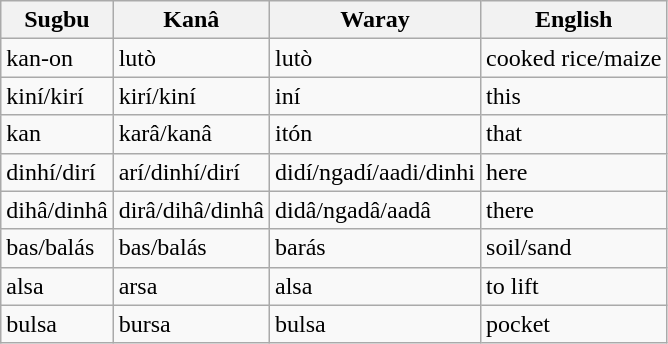<table class="wikitable">
<tr>
<th>Sugbu</th>
<th>Kanâ</th>
<th>Waray</th>
<th>English</th>
</tr>
<tr>
<td>kan-on</td>
<td>lutò</td>
<td>lutò</td>
<td>cooked rice/maize</td>
</tr>
<tr>
<td>kiní/kirí</td>
<td>kirí/kiní</td>
<td>iní</td>
<td>this</td>
</tr>
<tr>
<td>kan</td>
<td>karâ/kanâ</td>
<td>itón</td>
<td>that</td>
</tr>
<tr>
<td>dinhí/dirí</td>
<td>arí/dinhí/dirí</td>
<td>didí/ngadí/aadi/dinhi</td>
<td>here</td>
</tr>
<tr>
<td>dihâ/dinhâ</td>
<td>dirâ/dihâ/dinhâ</td>
<td>didâ/ngadâ/aadâ</td>
<td>there</td>
</tr>
<tr>
<td>bas/balás</td>
<td>bas/balás</td>
<td>barás</td>
<td>soil/sand</td>
</tr>
<tr>
<td>alsa</td>
<td>arsa</td>
<td>alsa</td>
<td>to lift</td>
</tr>
<tr>
<td>bulsa</td>
<td>bursa</td>
<td>bulsa</td>
<td>pocket</td>
</tr>
</table>
